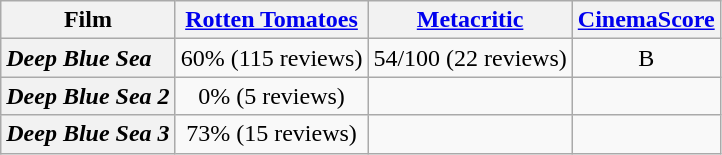<table class="wikitable sortable plainrowheaders" style="text-align: center;">
<tr>
<th scope="col">Film</th>
<th scope="col"><a href='#'>Rotten Tomatoes</a></th>
<th scope="col"><a href='#'>Metacritic</a></th>
<th scope="col"><a href='#'>CinemaScore</a></th>
</tr>
<tr>
<th style="text-align: left;"><em>Deep Blue Sea</em></th>
<td>60% (115 reviews) </td>
<td>54/100 (22 reviews) </td>
<td>B</td>
</tr>
<tr>
<th style="text-align: left;"><em>Deep Blue Sea 2</em></th>
<td>0%  (5 reviews) </td>
<td></td>
<td></td>
</tr>
<tr>
<th style="text-align: left;"><em>Deep Blue Sea 3</em></th>
<td>73%  (15 reviews) </td>
<td></td>
<td></td>
</tr>
</table>
